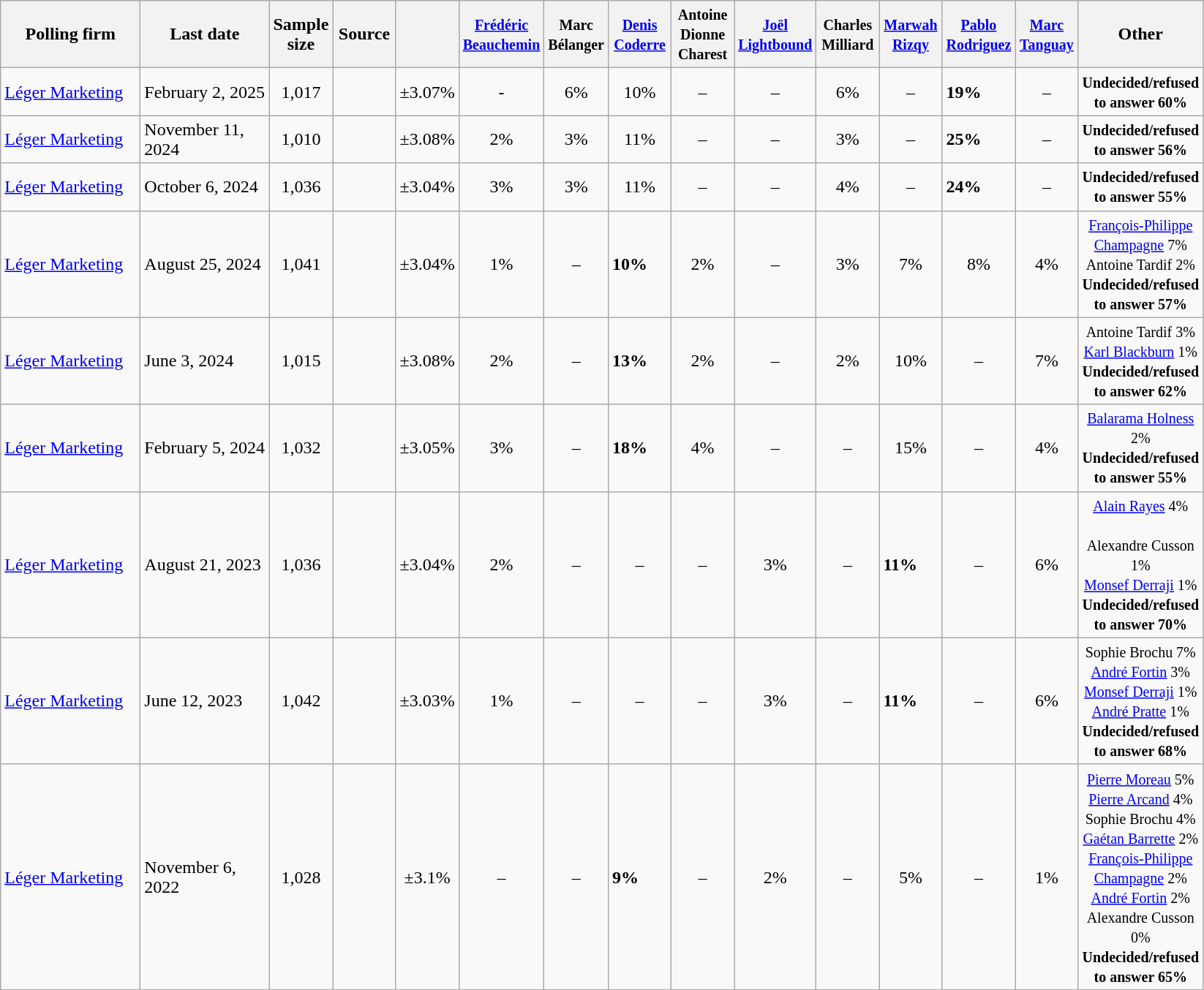<table class="wikitable sortable tpl-blanktable">
<tr>
<th style="width:120px">Polling firm</th>
<th style="width:110px">Last date<br></th>
<th style="width:50px">Sample size</th>
<th style="width:50px" class="unsortable">Source</th>
<th style="width:50px;"></th>
<th align="center" style="width:50px;"><small><a href='#'>Frédéric<br>Beauchemin</a></small></th>
<th align="center" style="width:50px;"><small>Marc Bélanger</small></th>
<th align="center" style="width:50px;"><small><a href='#'>Denis<br>Coderre</a></small></th>
<th align="center" style="width:50px;"><small>Antoine Dionne Charest</small></th>
<th align="center" style="width:50px;"><small><a href='#'>Joël<br>Lightbound</a></small></th>
<th align="center" style="width:50px;"><small>Charles Milliard</small></th>
<th align="center" style="width:50px;"><small><a href='#'>Marwah<br>Rizqy</a></small></th>
<th align="center" style="width:50px;"><small><a href='#'>Pablo<br>Rodriguez</a></small></th>
<th align="center" style="width:50px;"><small><a href='#'>Marc<br>Tanguay</a></small></th>
<th align="center" class="unsortable" style="width:40px;">Other</th>
</tr>
<tr>
<td><a href='#'>Léger Marketing</a></td>
<td>February 2, 2025</td>
<td align=center>1,017</td>
<td></td>
<td align=center>±3.07%</td>
<td align=center>-</td>
<td align=center>6%</td>
<td align=center>10%</td>
<td align=center>–</td>
<td align=center>–</td>
<td align=center>6%</td>
<td align=center>–</td>
<td><strong>19%</strong></td>
<td align=center>–</td>
<td align="center"><small><span><strong>Undecided/refused to answer 60%</strong></span></small></td>
</tr>
<tr>
<td><a href='#'>Léger Marketing</a></td>
<td>November 11, 2024</td>
<td align=center>1,010</td>
<td></td>
<td align=center>±3.08%</td>
<td align=center>2%</td>
<td align=center>3%</td>
<td align=center>11%</td>
<td align=center>–</td>
<td align=center>–</td>
<td align=center>3%</td>
<td align=center>–</td>
<td><strong>25%</strong></td>
<td align=center>–</td>
<td align="center"><small><span><strong>Undecided/refused to answer 56%</strong></span></small></td>
</tr>
<tr>
<td><a href='#'>Léger Marketing</a></td>
<td>October 6, 2024</td>
<td align=center>1,036</td>
<td></td>
<td align=center>±3.04%</td>
<td align=center>3%</td>
<td align=center>3%</td>
<td align=center>11%</td>
<td align=center>–</td>
<td align=center>–</td>
<td align=center>4%</td>
<td align=center>–</td>
<td><strong>24%</strong></td>
<td align=center>–</td>
<td align="center"><small><span><strong>Undecided/refused to answer 55%</strong></span></small></td>
</tr>
<tr>
<td><a href='#'>Léger Marketing</a></td>
<td>August 25, 2024</td>
<td align=center>1,041</td>
<td></td>
<td align=center>±3.04%</td>
<td align=center>1%</td>
<td align=center>–</td>
<td><strong>10%</strong></td>
<td align=center>2%</td>
<td align=center>–</td>
<td align=center>3%</td>
<td align=center>7%</td>
<td align=center>8%</td>
<td align=center>4%</td>
<td align="center"><small><a href='#'>François-Philippe Champagne</a> 7%<br>Antoine Tardif 2%<br><span><strong>Undecided/refused to answer 57%</strong></span></small></td>
</tr>
<tr>
<td><a href='#'>Léger Marketing</a></td>
<td>June 3, 2024</td>
<td align=center>1,015</td>
<td></td>
<td align=center>±3.08%</td>
<td align=center>2%</td>
<td align=center>–</td>
<td><strong>13%</strong></td>
<td align=center>2%</td>
<td align=center>–</td>
<td align=center>2%</td>
<td align=center>10%</td>
<td align=center>–</td>
<td align=center>7%</td>
<td align="center"><small>Antoine Tardif 3%<br><a href='#'>Karl Blackburn</a> 1%<br><span><strong>Undecided/refused to answer 62%</strong></span></small></td>
</tr>
<tr>
<td><a href='#'>Léger Marketing</a></td>
<td>February 5, 2024</td>
<td align=center>1,032</td>
<td></td>
<td align=center>±3.05%</td>
<td align=center>3%</td>
<td align=center>–</td>
<td><strong>18%</strong></td>
<td align=center>4%</td>
<td align=center>–</td>
<td align=center>–</td>
<td align=center>15%</td>
<td align=center>–</td>
<td align=center>4%</td>
<td align="center"><small><a href='#'>Balarama Holness</a> 2%<br><span><strong>Undecided/refused to answer 55%</strong></span></small></td>
</tr>
<tr>
<td><a href='#'>Léger Marketing</a></td>
<td>August 21, 2023</td>
<td align=center>1,036</td>
<td></td>
<td align=center>±3.04%</td>
<td align=center>2%</td>
<td align=center>–</td>
<td align=center>–</td>
<td align=center>–</td>
<td align=center>3%</td>
<td align=center>–</td>
<td><strong>11%</strong></td>
<td align=center>–</td>
<td align=center>6%</td>
<td align="center"><small><a href='#'>Alain Rayes</a> 4%<br><br>Alexandre Cusson 1%<br><a href='#'>Monsef Derraji</a> 1%<br><span><strong>Undecided/refused to answer 70%</strong></span></small></td>
</tr>
<tr>
<td><a href='#'>Léger Marketing</a></td>
<td>June 12, 2023</td>
<td align=center>1,042</td>
<td></td>
<td align=center>±3.03%</td>
<td align=center>1%</td>
<td align=center>–</td>
<td align=center>–</td>
<td align=center>–</td>
<td align=center>3%</td>
<td align=center>–</td>
<td><strong>11%</strong></td>
<td align=center>–</td>
<td align=center>6%</td>
<td align="center"><small>Sophie Brochu 7%<br><a href='#'>André Fortin</a> 3%<br><a href='#'>Monsef Derraji</a> 1%<br><a href='#'>André Pratte</a> 1%<br><span><strong>Undecided/refused to answer 68%</strong></span></small></td>
</tr>
<tr>
<td><a href='#'>Léger Marketing</a></td>
<td>November 6, 2022</td>
<td align=center>1,028</td>
<td></td>
<td align=center>±3.1%</td>
<td align=center>–</td>
<td align=center>–</td>
<td><strong>9%</strong></td>
<td align=center>–</td>
<td align=center>2%</td>
<td align=center>–</td>
<td align=center>5%</td>
<td align=center>–</td>
<td align=center>1%</td>
<td align="center"><small><a href='#'>Pierre Moreau</a> 5%<br><a href='#'>Pierre Arcand</a> 4%<br>Sophie Brochu 4%<br><a href='#'>Gaétan Barrette</a> 2%<br><a href='#'>François-Philippe Champagne</a> 2%<br><a href='#'>André Fortin</a> 2%<br>Alexandre Cusson 0%<br><span><strong>Undecided/refused to answer 65%</strong></span></small></td>
</tr>
</table>
